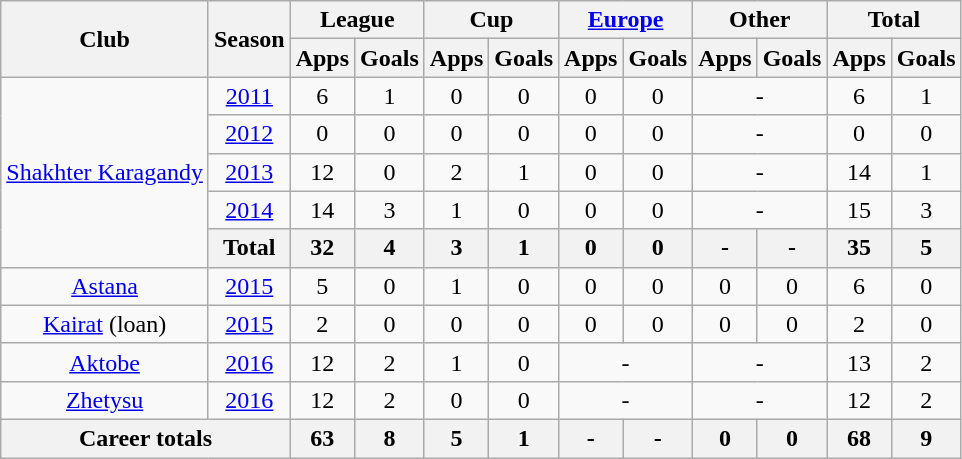<table class="wikitable" style="text-align: center;">
<tr>
<th rowspan="2">Club</th>
<th rowspan="2">Season</th>
<th colspan="2">League</th>
<th colspan="2">Cup</th>
<th colspan="2"><a href='#'>Europe</a></th>
<th colspan="2">Other</th>
<th colspan="2">Total</th>
</tr>
<tr>
<th>Apps</th>
<th>Goals</th>
<th>Apps</th>
<th>Goals</th>
<th>Apps</th>
<th>Goals</th>
<th>Apps</th>
<th>Goals</th>
<th>Apps</th>
<th>Goals</th>
</tr>
<tr>
<td rowspan="5" style="text-align:center;"><a href='#'>Shakhter Karagandy</a></td>
<td !colspan="2"><a href='#'>2011</a></td>
<td>6</td>
<td>1</td>
<td>0</td>
<td>0</td>
<td>0</td>
<td>0</td>
<td colspan="2">-</td>
<td>6</td>
<td>1</td>
</tr>
<tr>
<td !colspan="2"><a href='#'>2012</a></td>
<td>0</td>
<td>0</td>
<td>0</td>
<td>0</td>
<td>0</td>
<td>0</td>
<td colspan="2">-</td>
<td>0</td>
<td>0</td>
</tr>
<tr>
<td !colspan="2"><a href='#'>2013</a></td>
<td>12</td>
<td>0</td>
<td>2</td>
<td>1</td>
<td>0</td>
<td>0</td>
<td colspan="2">-</td>
<td>14</td>
<td>1</td>
</tr>
<tr>
<td !colspan="2"><a href='#'>2014</a></td>
<td>14</td>
<td>3</td>
<td>1</td>
<td>0</td>
<td>0</td>
<td>0</td>
<td colspan="2">-</td>
<td>15</td>
<td>3</td>
</tr>
<tr>
<th !colspan="2"><strong>Total</strong></th>
<th>32</th>
<th>4</th>
<th>3</th>
<th>1</th>
<th>0</th>
<th>0</th>
<th>-</th>
<th>-</th>
<th>35</th>
<th>5</th>
</tr>
<tr>
<td rowspan="1" style="text-align:center;"><a href='#'>Astana</a></td>
<td><a href='#'>2015</a></td>
<td>5</td>
<td>0</td>
<td>1</td>
<td>0</td>
<td>0</td>
<td>0</td>
<td>0</td>
<td>0</td>
<td>6</td>
<td>0</td>
</tr>
<tr>
<td rowspan="1" style="text-align:center;"><a href='#'>Kairat</a> (loan)</td>
<td><a href='#'>2015</a></td>
<td>2</td>
<td>0</td>
<td>0</td>
<td>0</td>
<td>0</td>
<td>0</td>
<td>0</td>
<td>0</td>
<td>2</td>
<td>0</td>
</tr>
<tr>
<td rowspan="1" style="text-align:center;"><a href='#'>Aktobe</a></td>
<td><a href='#'>2016</a></td>
<td>12</td>
<td>2</td>
<td>1</td>
<td>0</td>
<td colspan="2">-</td>
<td colspan="2">-</td>
<td>13</td>
<td>2</td>
</tr>
<tr>
<td rowspan="1" style="text-align:center;"><a href='#'>Zhetysu</a></td>
<td><a href='#'>2016</a></td>
<td>12</td>
<td>2</td>
<td>0</td>
<td>0</td>
<td colspan="2">-</td>
<td colspan="2">-</td>
<td>12</td>
<td>2</td>
</tr>
<tr>
<th colspan="2">Career totals</th>
<th>63</th>
<th>8</th>
<th>5</th>
<th>1</th>
<th>-</th>
<th>-</th>
<th>0</th>
<th>0</th>
<th>68</th>
<th>9</th>
</tr>
</table>
